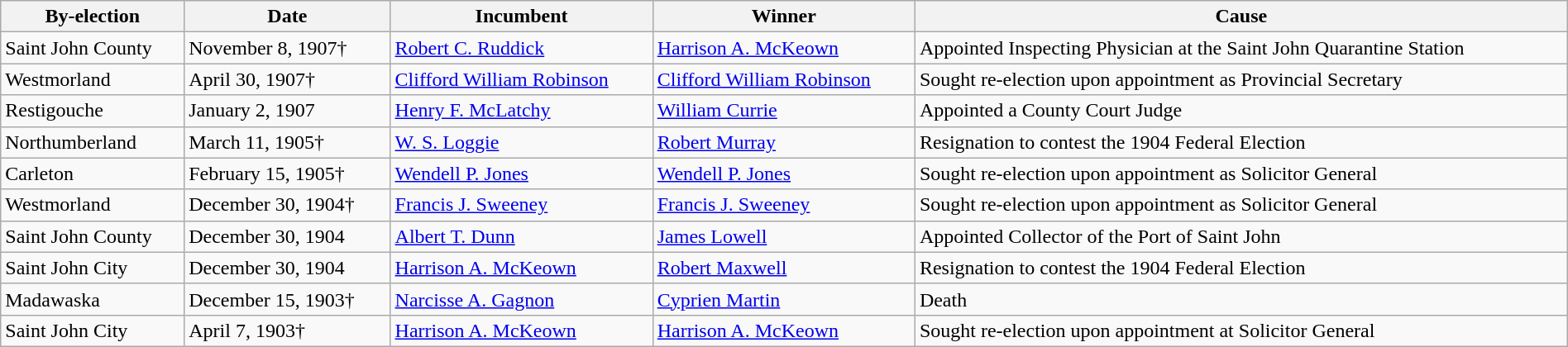<table class=wikitable style="width:100%">
<tr>
<th>By-election</th>
<th>Date</th>
<th>Incumbent</th>
<th>Winner</th>
<th>Cause</th>
</tr>
<tr>
<td>Saint John County</td>
<td>November 8, 1907†</td>
<td><a href='#'>Robert C. Ruddick</a></td>
<td><a href='#'>Harrison A. McKeown</a></td>
<td>Appointed Inspecting Physician at the Saint John Quarantine Station</td>
</tr>
<tr>
<td>Westmorland</td>
<td>April 30, 1907†</td>
<td><a href='#'>Clifford William Robinson</a></td>
<td><a href='#'>Clifford William Robinson</a></td>
<td>Sought re-election upon appointment as Provincial Secretary</td>
</tr>
<tr>
<td>Restigouche</td>
<td>January 2, 1907</td>
<td><a href='#'>Henry F. McLatchy</a></td>
<td><a href='#'>William Currie</a></td>
<td>Appointed a County Court Judge</td>
</tr>
<tr>
<td>Northumberland</td>
<td>March 11, 1905†</td>
<td><a href='#'>W. S. Loggie</a></td>
<td><a href='#'>Robert Murray</a></td>
<td>Resignation to contest the 1904 Federal Election</td>
</tr>
<tr>
<td>Carleton</td>
<td>February 15, 1905†</td>
<td><a href='#'>Wendell P. Jones</a></td>
<td><a href='#'>Wendell P. Jones</a></td>
<td>Sought re-election upon appointment as Solicitor General</td>
</tr>
<tr>
<td>Westmorland</td>
<td>December 30, 1904†</td>
<td><a href='#'>Francis J. Sweeney</a></td>
<td><a href='#'>Francis J. Sweeney</a></td>
<td>Sought re-election upon appointment as Solicitor General</td>
</tr>
<tr>
<td>Saint John County</td>
<td>December 30, 1904</td>
<td><a href='#'>Albert T. Dunn</a></td>
<td><a href='#'>James Lowell</a></td>
<td>Appointed Collector of the Port of Saint John</td>
</tr>
<tr>
<td>Saint John City</td>
<td>December 30, 1904</td>
<td><a href='#'>Harrison A. McKeown</a></td>
<td><a href='#'>Robert Maxwell</a></td>
<td>Resignation to contest the 1904 Federal Election</td>
</tr>
<tr>
<td>Madawaska</td>
<td>December 15, 1903†</td>
<td><a href='#'>Narcisse A. Gagnon</a></td>
<td><a href='#'>Cyprien Martin</a></td>
<td>Death</td>
</tr>
<tr>
<td>Saint John City</td>
<td>April 7, 1903†</td>
<td><a href='#'>Harrison A. McKeown</a></td>
<td><a href='#'>Harrison A. McKeown</a></td>
<td>Sought re-election upon appointment at Solicitor General</td>
</tr>
</table>
